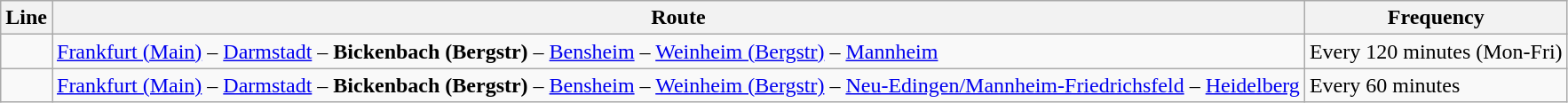<table class="wikitable">
<tr>
<th>Line</th>
<th>Route</th>
<th>Frequency</th>
</tr>
<tr>
<td></td>
<td><a href='#'>Frankfurt (Main)</a> – <a href='#'>Darmstadt</a> – <strong>Bickenbach (Bergstr)</strong> – <a href='#'>Bensheim</a> – <a href='#'>Weinheim (Bergstr)</a> – <a href='#'>Mannheim</a></td>
<td>Every 120 minutes (Mon-Fri)</td>
</tr>
<tr>
<td></td>
<td><a href='#'>Frankfurt (Main)</a> – <a href='#'>Darmstadt</a> – <strong>Bickenbach (Bergstr)</strong> – <a href='#'>Bensheim</a> – <a href='#'>Weinheim (Bergstr)</a> – <a href='#'>Neu-Edingen/Mannheim-Friedrichsfeld</a> – <a href='#'>Heidelberg</a></td>
<td>Every 60 minutes</td>
</tr>
</table>
